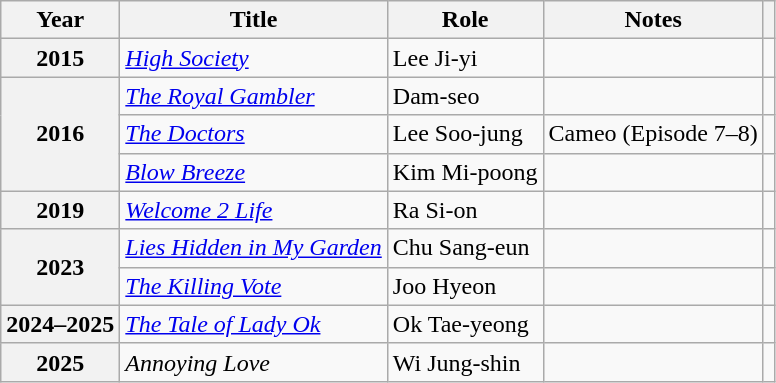<table class="wikitable plainrowheaders sortable">
<tr>
<th scope="col">Year</th>
<th scope="col">Title</th>
<th scope="col">Role</th>
<th scope="col">Notes</th>
<th scope="col" class="unsortable"></th>
</tr>
<tr>
<th scope="row">2015</th>
<td><em><a href='#'>High Society</a></em></td>
<td>Lee Ji-yi</td>
<td></td>
<td style="text-align:center"></td>
</tr>
<tr>
<th scope="row" rowspan="3">2016</th>
<td><em><a href='#'>The Royal Gambler</a></em></td>
<td>Dam-seo</td>
<td></td>
<td style="text-align:center"></td>
</tr>
<tr>
<td><em><a href='#'>The Doctors</a></em></td>
<td>Lee Soo-jung</td>
<td>Cameo (Episode 7–8)</td>
<td style="text-align:center"></td>
</tr>
<tr>
<td><em><a href='#'>Blow Breeze</a></em></td>
<td>Kim Mi-poong</td>
<td></td>
<td style="text-align:center"></td>
</tr>
<tr>
<th scope="row">2019</th>
<td><em><a href='#'>Welcome 2 Life</a></em></td>
<td>Ra Si-on</td>
<td></td>
<td style="text-align:center"></td>
</tr>
<tr>
<th scope="row" rowspan="2">2023</th>
<td><em><a href='#'>Lies Hidden in My Garden</a></em></td>
<td>Chu Sang-eun</td>
<td></td>
<td style="text-align:center"></td>
</tr>
<tr>
<td><em><a href='#'>The Killing Vote</a></em></td>
<td>Joo Hyeon</td>
<td></td>
<td style="text-align:center"></td>
</tr>
<tr>
<th scope="row">2024–2025</th>
<td><em><a href='#'>The Tale of Lady Ok</a></em></td>
<td>Ok Tae-yeong</td>
<td></td>
<td style="text-align:center"></td>
</tr>
<tr>
<th scope="row">2025</th>
<td><em>Annoying Love</em></td>
<td>Wi Jung-shin</td>
<td></td>
<td style="text-align:center"></td>
</tr>
</table>
